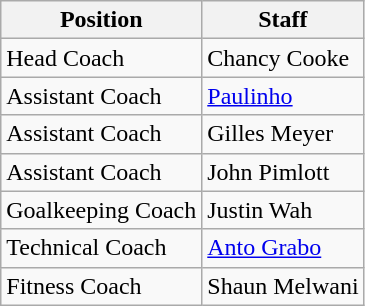<table class="wikitable">
<tr>
<th>Position</th>
<th>Staff</th>
</tr>
<tr>
<td>Head Coach</td>
<td> Chancy Cooke</td>
</tr>
<tr>
<td>Assistant Coach</td>
<td> <a href='#'>Paulinho</a></td>
</tr>
<tr>
<td>Assistant Coach</td>
<td> Gilles Meyer</td>
</tr>
<tr>
<td>Assistant Coach</td>
<td> John Pimlott</td>
</tr>
<tr>
<td>Goalkeeping Coach</td>
<td> Justin Wah</td>
</tr>
<tr>
<td>Technical Coach</td>
<td> <a href='#'>Anto Grabo</a></td>
</tr>
<tr>
<td>Fitness Coach</td>
<td> Shaun Melwani</td>
</tr>
</table>
